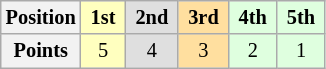<table class="wikitable" style="font-size:85%; text-align:center">
<tr>
<th>Position</th>
<td style="background:#ffffbf;"> <strong>1st</strong> </td>
<td style="background:#dfdfdf;"> <strong>2nd</strong> </td>
<td style="background:#ffdf9f;"> <strong>3rd</strong> </td>
<td style="background:#dfffdf;"> <strong>4th</strong> </td>
<td style="background:#dfffdf;"> <strong>5th</strong> </td>
</tr>
<tr>
<th>Points</th>
<td style="background:#ffffbf;">5</td>
<td style="background:#dfdfdf;">4</td>
<td style="background:#ffdf9f;">3</td>
<td style="background:#dfffdf;">2</td>
<td style="background:#dfffdf;">1</td>
</tr>
</table>
